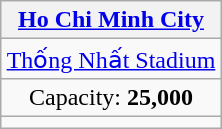<table class="wikitable" style="text-align:center;margin:1em auto;">
<tr>
<th><a href='#'>Ho Chi Minh City</a></th>
</tr>
<tr>
<td><a href='#'>Thống Nhất Stadium</a></td>
</tr>
<tr>
<td>Capacity: <strong>25,000</strong></td>
</tr>
<tr>
<td></td>
</tr>
</table>
